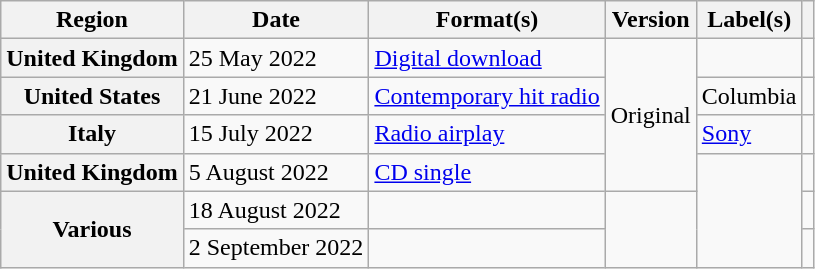<table class="wikitable plainrowheaders">
<tr>
<th scope="col">Region</th>
<th scope="col">Date</th>
<th scope="col">Format(s)</th>
<th scope="col">Version</th>
<th scope="col">Label(s)</th>
<th scope="col"></th>
</tr>
<tr>
<th scope="row">United Kingdom</th>
<td>25 May 2022</td>
<td><a href='#'>Digital download</a></td>
<td rowspan="4">Original</td>
<td></td>
<td style="text-align:center;"></td>
</tr>
<tr>
<th scope="row">United States</th>
<td>21 June 2022</td>
<td><a href='#'>Contemporary hit radio</a></td>
<td>Columbia</td>
<td style="text-align:center;"></td>
</tr>
<tr>
<th scope="row">Italy</th>
<td>15 July 2022</td>
<td><a href='#'>Radio airplay</a></td>
<td><a href='#'>Sony</a></td>
<td style="text-align:center;"></td>
</tr>
<tr>
<th scope="row">United Kingdom</th>
<td>5 August 2022</td>
<td><a href='#'>CD single</a></td>
<td rowspan="3"></td>
<td style="text-align:center;"></td>
</tr>
<tr>
<th scope="row" rowspan="2">Various</th>
<td>18 August 2022</td>
<td></td>
<td rowspan="3"></td>
<td style="text-align:center;"></td>
</tr>
<tr>
<td>2 September 2022</td>
<td></td>
<td style="text-align:center;"></td>
</tr>
</table>
